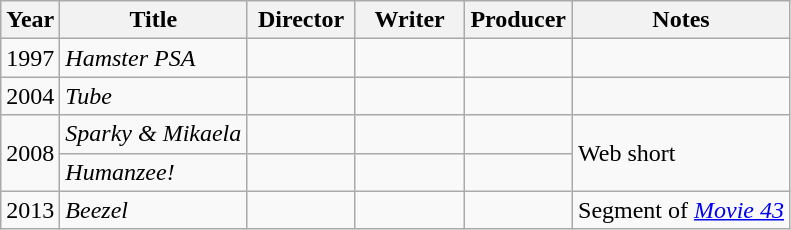<table class="wikitable">
<tr>
<th>Year</th>
<th>Title</th>
<th style="width:65px;">Director</th>
<th style="width:65px;">Writer</th>
<th style="width:65px;">Producer</th>
<th>Notes</th>
</tr>
<tr>
<td>1997</td>
<td><em>Hamster PSA</em></td>
<td></td>
<td></td>
<td></td>
<td></td>
</tr>
<tr>
<td>2004</td>
<td><em>Tube</em></td>
<td></td>
<td></td>
<td></td>
<td></td>
</tr>
<tr>
<td rowspan="2">2008</td>
<td><em>Sparky & Mikaela</em></td>
<td></td>
<td></td>
<td></td>
<td rowspan=2>Web short</td>
</tr>
<tr>
<td><em>Humanzee!</em></td>
<td></td>
<td></td>
<td></td>
</tr>
<tr>
<td>2013</td>
<td><em>Beezel</em></td>
<td></td>
<td></td>
<td></td>
<td>Segment of <em><a href='#'>Movie 43</a></em></td>
</tr>
</table>
